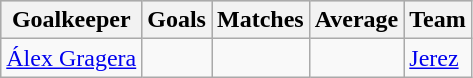<table class="wikitable sortable" class="wikitable">
<tr style="background:#ccc; text-align:center;">
<th>Goalkeeper</th>
<th>Goals</th>
<th>Matches</th>
<th>Average</th>
<th>Team</th>
</tr>
<tr>
<td> <a href='#'>Álex Gragera</a></td>
<td></td>
<td></td>
<td></td>
<td><a href='#'>Jerez</a></td>
</tr>
</table>
